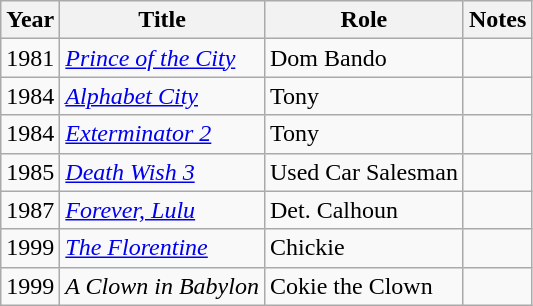<table class="wikitable">
<tr>
<th>Year</th>
<th>Title</th>
<th>Role</th>
<th class="unsortable">Notes</th>
</tr>
<tr>
<td>1981</td>
<td><em><a href='#'>Prince of the City</a></em></td>
<td>Dom Bando</td>
<td></td>
</tr>
<tr>
<td>1984</td>
<td><em><a href='#'>Alphabet City</a></em></td>
<td>Tony</td>
<td></td>
</tr>
<tr>
<td>1984</td>
<td><em><a href='#'>Exterminator 2</a></em></td>
<td>Tony</td>
<td></td>
</tr>
<tr>
<td>1985</td>
<td><em><a href='#'>Death Wish 3</a></em></td>
<td>Used Car Salesman</td>
<td></td>
</tr>
<tr>
<td>1987</td>
<td><em><a href='#'>Forever, Lulu</a></em></td>
<td>Det. Calhoun</td>
<td></td>
</tr>
<tr>
<td>1999</td>
<td><em><a href='#'>The Florentine</a></em></td>
<td>Chickie</td>
<td></td>
</tr>
<tr>
<td>1999</td>
<td><em>A Clown in Babylon</em></td>
<td>Cokie the Clown</td>
<td></td>
</tr>
</table>
